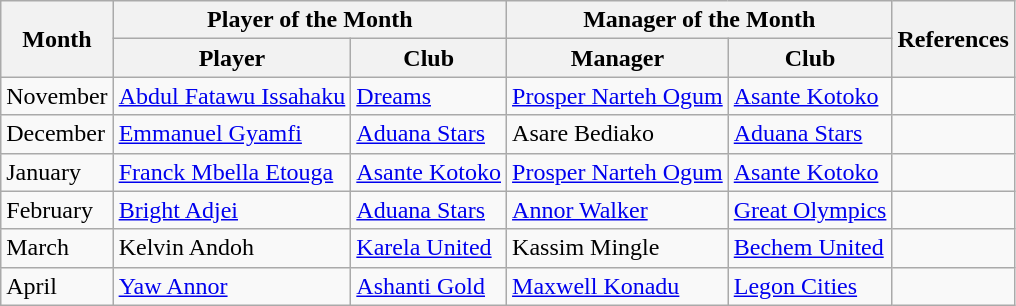<table class="wikitable">
<tr>
<th rowspan="2">Month</th>
<th colspan="2">Player of the Month</th>
<th colspan="2">Manager of the Month</th>
<th rowspan="2">References</th>
</tr>
<tr>
<th>Player</th>
<th>Club</th>
<th>Manager</th>
<th>Club</th>
</tr>
<tr>
<td>November</td>
<td> <a href='#'>Abdul Fatawu Issahaku</a></td>
<td><a href='#'>Dreams</a></td>
<td> <a href='#'>Prosper Narteh Ogum</a></td>
<td><a href='#'>Asante Kotoko</a></td>
<td align="center"></td>
</tr>
<tr>
<td>December</td>
<td> <a href='#'>Emmanuel Gyamfi</a></td>
<td><a href='#'>Aduana Stars</a></td>
<td> Asare Bediako</td>
<td><a href='#'>Aduana Stars</a></td>
<td align="center"></td>
</tr>
<tr>
<td>January</td>
<td> <a href='#'>Franck Mbella Etouga</a></td>
<td><a href='#'>Asante Kotoko</a></td>
<td> <a href='#'>Prosper Narteh Ogum</a></td>
<td><a href='#'>Asante Kotoko</a></td>
<td></td>
</tr>
<tr>
<td>February</td>
<td> <a href='#'>Bright Adjei</a></td>
<td><a href='#'>Aduana Stars</a></td>
<td> <a href='#'>Annor Walker</a></td>
<td><a href='#'>Great Olympics</a></td>
<td></td>
</tr>
<tr>
<td>March</td>
<td> Kelvin Andoh</td>
<td><a href='#'>Karela United</a></td>
<td> Kassim Mingle</td>
<td><a href='#'>Bechem United</a></td>
<td></td>
</tr>
<tr>
<td>April</td>
<td> <a href='#'>Yaw Annor</a></td>
<td><a href='#'>Ashanti Gold</a></td>
<td> <a href='#'>Maxwell Konadu</a></td>
<td><a href='#'>Legon Cities</a></td>
<td></td>
</tr>
</table>
